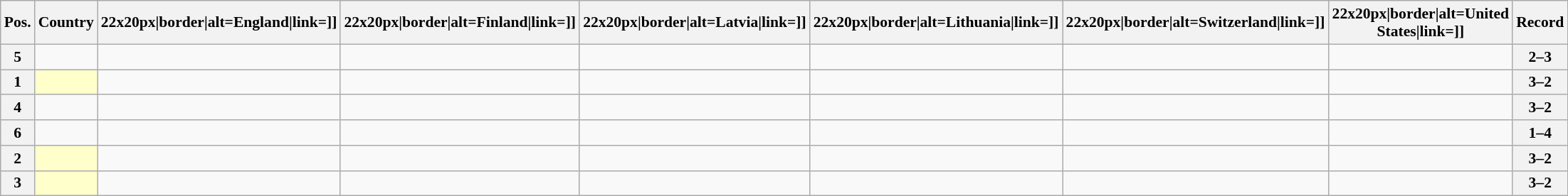<table class="wikitable sortable nowrap" style="text-align:center; font-size:0.9em;">
<tr>
<th>Pos.</th>
<th>Country</th>
<th [[Image:>22x20px|border|alt=England|link=]]</th>
<th [[Image:>22x20px|border|alt=Finland|link=]]</th>
<th [[Image:>22x20px|border|alt=Latvia|link=]]</th>
<th [[Image:>22x20px|border|alt=Lithuania|link=]]</th>
<th [[Image:>22x20px|border|alt=Switzerland|link=]]</th>
<th [[Image:>22x20px|border|alt=United States|link=]]</th>
<th>Record</th>
</tr>
<tr>
<th>5</th>
<td style="text-align:left;"></td>
<td></td>
<td></td>
<td></td>
<td></td>
<td></td>
<td></td>
<th>2–3</th>
</tr>
<tr>
<th>1</th>
<td style="text-align:left; background:#ffffcc;"></td>
<td></td>
<td></td>
<td></td>
<td></td>
<td></td>
<td></td>
<th>3–2</th>
</tr>
<tr>
<th>4</th>
<td style="text-align:left;"></td>
<td></td>
<td></td>
<td></td>
<td></td>
<td></td>
<td></td>
<th>3–2</th>
</tr>
<tr>
<th>6</th>
<td style="text-align:left;"></td>
<td></td>
<td></td>
<td></td>
<td></td>
<td></td>
<td></td>
<th>1–4</th>
</tr>
<tr>
<th>2</th>
<td style="text-align:left; background:#ffffcc;"></td>
<td></td>
<td></td>
<td></td>
<td></td>
<td></td>
<td></td>
<th>3–2</th>
</tr>
<tr>
<th>3</th>
<td style="text-align:left; background:#ffffcc;"></td>
<td></td>
<td></td>
<td></td>
<td></td>
<td></td>
<td></td>
<th>3–2</th>
</tr>
</table>
